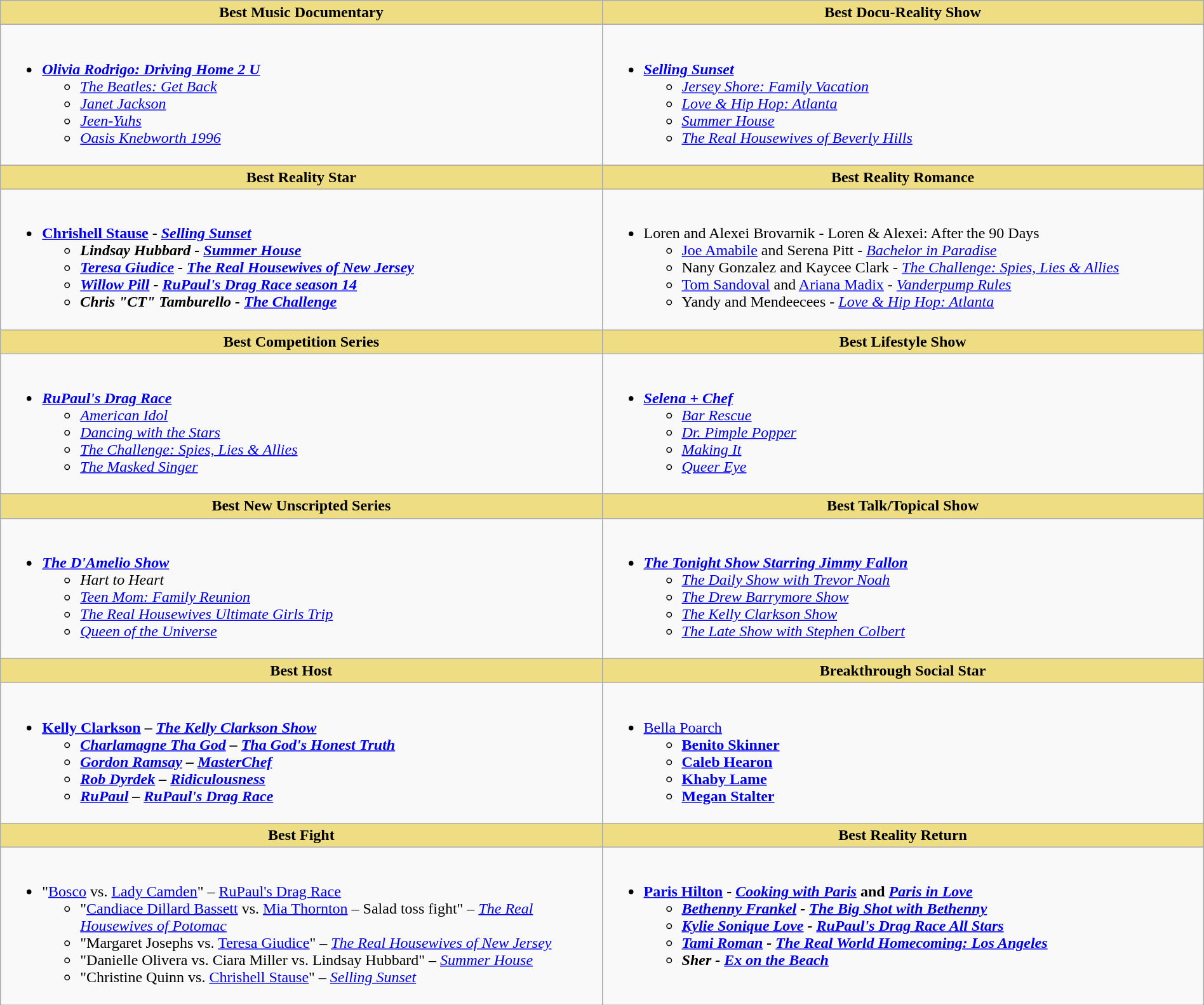<table class="wikitable" style="width:100%">
<tr>
<th style="background:#EEDD82; width:50%">Best Music Documentary</th>
<th style="background:#EEDD82; width:50%">Best Docu-Reality Show</th>
</tr>
<tr>
<td valign="top"><br><ul><li><strong><em><a href='#'>Olivia Rodrigo: Driving Home 2 U</a></em></strong><ul><li><em><a href='#'>The Beatles: Get Back</a></em></li><li><em><a href='#'>Janet Jackson</a></em></li><li><em><a href='#'>Jeen-Yuhs</a></em></li><li><em><a href='#'>Oasis Knebworth 1996</a></em></li></ul></li></ul></td>
<td valign="top"><br><ul><li><strong><em><a href='#'>Selling Sunset</a></em></strong><ul><li><em><a href='#'>Jersey Shore: Family Vacation</a></em></li><li><em><a href='#'>Love & Hip Hop: Atlanta</a></em></li><li><em><a href='#'>Summer House</a></em></li><li><em><a href='#'>The Real Housewives of Beverly Hills</a></em></li></ul></li></ul></td>
</tr>
<tr>
<th style="background:#EEDD82; width:50%">Best Reality Star</th>
<th style="background:#EEDD82; width:50%">Best Reality Romance</th>
</tr>
<tr>
<td valign="top"><br><ul><li><strong><a href='#'>Chrishell Stause</a> - <em><a href='#'>Selling Sunset</a><strong><em><ul><li>Lindsay Hubbard - </em><a href='#'>Summer House</a><em></li><li><a href='#'>Teresa Giudice</a> - </em><a href='#'>The Real Housewives of New Jersey</a><em></li><li><a href='#'>Willow Pill</a> - <a href='#'></em>RuPaul's Drag Race<em> season 14</a></li><li>Chris "CT" Tamburello - </em><a href='#'>The Challenge</a><em></li></ul></li></ul></td>
<td valign="top"><br><ul><li></strong>Loren and Alexei Brovarnik - </em>Loren & Alexei: After the 90 Days</em></strong><ul><li><a href='#'>Joe Amabile</a> and Serena Pitt - <em><a href='#'>Bachelor in Paradise</a></em></li><li>Nany Gonzalez and Kaycee Clark - <em><a href='#'>The Challenge: Spies, Lies & Allies</a></em></li><li><a href='#'>Tom Sandoval</a> and <a href='#'>Ariana Madix</a> - <em><a href='#'>Vanderpump Rules</a></em></li><li>Yandy and Mendeecees - <em><a href='#'>Love & Hip Hop: Atlanta</a></em></li></ul></li></ul></td>
</tr>
<tr>
<th style="background:#EEDD82; width:50%">Best Competition Series</th>
<th style="background:#EEDD82; width:50%">Best Lifestyle Show</th>
</tr>
<tr>
<td valign="top"><br><ul><li><strong><em><a href='#'>RuPaul's Drag Race</a></em></strong><ul><li><em><a href='#'>American Idol</a></em></li><li><em><a href='#'>Dancing with the Stars</a></em></li><li><em><a href='#'>The Challenge: Spies, Lies & Allies</a></em></li><li><em><a href='#'>The Masked Singer</a></em></li></ul></li></ul></td>
<td valign="top"><br><ul><li><strong><em><a href='#'>Selena + Chef</a></em></strong><ul><li><em><a href='#'>Bar Rescue</a></em></li><li><em><a href='#'>Dr. Pimple Popper</a></em></li><li><em><a href='#'>Making It</a></em></li><li><em><a href='#'>Queer Eye</a></em></li></ul></li></ul></td>
</tr>
<tr>
<th style="background:#EEDD82; width:50%">Best New Unscripted Series</th>
<th style="background:#EEDD82; width:50%">Best Talk/Topical Show</th>
</tr>
<tr>
<td valign="top"><br><ul><li><strong><em><a href='#'>The D'Amelio Show</a></em></strong><ul><li><em>Hart to Heart</em></li><li><em><a href='#'>Teen Mom: Family Reunion</a></em></li><li><em><a href='#'>The Real Housewives Ultimate Girls Trip</a></em></li><li><em><a href='#'>Queen of the Universe</a></em></li></ul></li></ul></td>
<td valign="top"><br><ul><li><strong><em><a href='#'>The Tonight Show Starring Jimmy Fallon</a></em></strong><ul><li><em><a href='#'>The Daily Show with Trevor Noah</a></em></li><li><em><a href='#'>The Drew Barrymore Show</a></em></li><li><em><a href='#'>The Kelly Clarkson Show</a></em></li><li><em><a href='#'>The Late Show with Stephen Colbert</a></em></li></ul></li></ul></td>
</tr>
<tr>
<th style="background:#EEDD82; width:50%">Best Host</th>
<th style="background:#EEDD82; width:50%">Breakthrough Social Star</th>
</tr>
<tr>
<td valign="top"><br><ul><li><strong><a href='#'>Kelly Clarkson</a> – <em><a href='#'>The Kelly Clarkson Show</a><strong><em><ul><li><a href='#'>Charlamagne Tha God</a> – </em><a href='#'>Tha God's Honest Truth</a><em></li><li><a href='#'>Gordon Ramsay</a> – </em><a href='#'>MasterChef</a><em></li><li><a href='#'>Rob Dyrdek</a> – </em><a href='#'>Ridiculousness</a><em></li><li><a href='#'>RuPaul</a> – </em><a href='#'>RuPaul's Drag Race</a><em></li></ul></li></ul></td>
<td valign="top"><br><ul><li></strong><a href='#'>Bella Poarch</a><strong><ul><li><a href='#'>Benito Skinner</a></li><li><a href='#'>Caleb Hearon</a></li><li><a href='#'>Khaby Lame</a></li><li><a href='#'>Megan Stalter</a></li></ul></li></ul></td>
</tr>
<tr>
<th style="background:#EEDD82; width:50%">Best Fight</th>
<th style="background:#EEDD82; width:50%">Best Reality Return</th>
</tr>
<tr>
<td valign="top"><br><ul><li></strong>"<a href='#'>Bosco</a> vs. <a href='#'>Lady Camden</a>" – </em><a href='#'>RuPaul's Drag Race</a></em></strong><ul><li>"<a href='#'>Candiace Dillard Bassett</a> vs. <a href='#'>Mia Thornton</a> – Salad toss fight" – <em><a href='#'>The Real Housewives of Potomac</a></em></li><li>"Margaret Josephs vs. <a href='#'>Teresa Giudice</a>" – <em><a href='#'>The Real Housewives of New Jersey</a></em></li><li>"Danielle Olivera vs. Ciara Miller vs. Lindsay Hubbard" – <em><a href='#'>Summer House</a></em></li><li>"Christine Quinn vs. <a href='#'>Chrishell Stause</a>" – <em><a href='#'>Selling Sunset</a></em></li></ul></li></ul></td>
<td valign="top"><br><ul><li><strong><a href='#'>Paris Hilton</a> - <em><a href='#'>Cooking with Paris</a></em> and <em><a href='#'>Paris in Love</a><strong><em><ul><li><a href='#'>Bethenny Frankel</a> - </em><a href='#'>The Big Shot with Bethenny</a><em></li><li><a href='#'>Kylie Sonique Love</a> - </em><a href='#'>RuPaul's Drag Race All Stars</a><em></li><li><a href='#'>Tami Roman</a> - </em><a href='#'>The Real World Homecoming: Los Angeles</a><em></li><li>Sher - </em><a href='#'>Ex on the Beach</a><em></li></ul></li></ul></td>
</tr>
</table>
